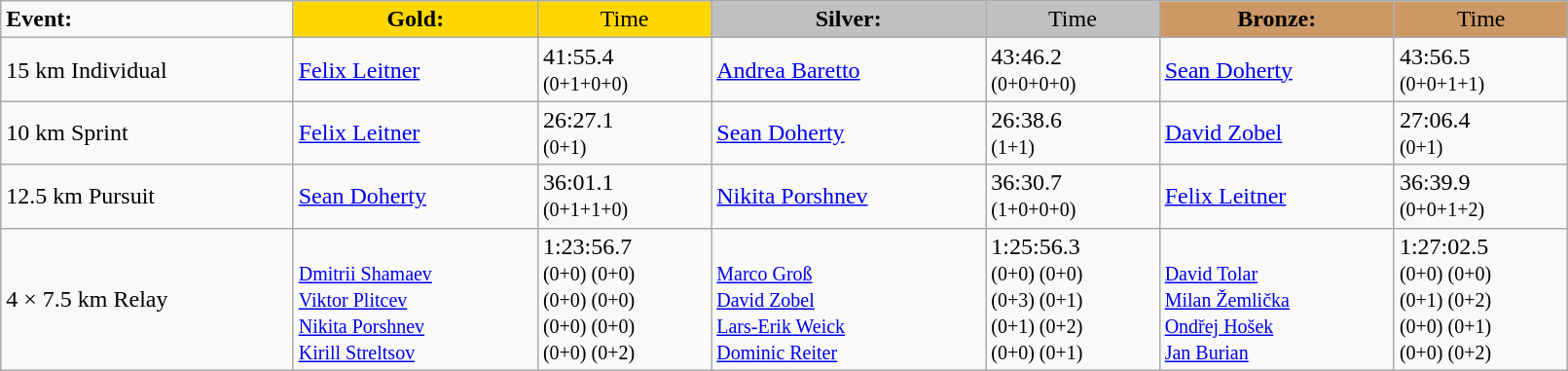<table class="wikitable" width=85%>
<tr>
<td><strong>Event:</strong></td>
<td style="text-align:center;background-color:gold;"><strong>Gold:</strong></td>
<td style="text-align:center;background-color:gold;">Time</td>
<td style="text-align:center;background-color:silver;"><strong>Silver:</strong></td>
<td style="text-align:center;background-color:silver;">Time</td>
<td style="text-align:center;background-color:#CC9966;"><strong>Bronze:</strong></td>
<td style="text-align:center;background-color:#CC9966;">Time</td>
</tr>
<tr>
<td>15 km Individual<br><em></em></td>
<td><a href='#'>Felix Leitner</a><br><small></small></td>
<td>41:55.4<br><small>(0+1+0+0)</small></td>
<td><a href='#'>Andrea Baretto</a><br><small></small></td>
<td>43:46.2<br><small>(0+0+0+0)</small></td>
<td><a href='#'>Sean Doherty</a><br><small></small></td>
<td>43:56.5<br><small>(0+0+1+1)</small></td>
</tr>
<tr>
<td>10 km Sprint<br><em></em></td>
<td><a href='#'>Felix Leitner</a><br><small></small></td>
<td>26:27.1<br><small>(0+1)</small></td>
<td><a href='#'>Sean Doherty</a><br><small></small></td>
<td>26:38.6<br><small>(1+1)</small></td>
<td><a href='#'>David Zobel</a><br><small></small></td>
<td>27:06.4<br><small>(0+1)</small></td>
</tr>
<tr>
<td>12.5 km Pursuit<br><em></em></td>
<td><a href='#'>Sean Doherty</a><br><small></small></td>
<td>36:01.1<br><small>(0+1+1+0)</small></td>
<td><a href='#'>Nikita Porshnev</a><br><small></small></td>
<td>36:30.7<br><small>(1+0+0+0)</small></td>
<td><a href='#'>Felix Leitner</a><br><small></small></td>
<td>36:39.9<br><small>(0+0+1+2)</small></td>
</tr>
<tr>
<td>4 × 7.5 km Relay<br><em></em></td>
<td> <br><small><a href='#'>Dmitrii Shamaev</a><br><a href='#'>Viktor Plitcev</a><br><a href='#'>Nikita Porshnev</a><br><a href='#'>Kirill Streltsov</a></small></td>
<td>1:23:56.7<br><small>(0+0) (0+0)<br>(0+0) (0+0)<br>(0+0) (0+0)<br>(0+0) (0+2)</small></td>
<td> <br><small><a href='#'>Marco Groß</a><br><a href='#'>David Zobel</a><br><a href='#'>Lars-Erik Weick</a><br><a href='#'>Dominic Reiter</a></small></td>
<td>1:25:56.3<br><small>(0+0) (0+0)<br>(0+3) (0+1)<br>(0+1) (0+2)<br>(0+0) (0+1)</small></td>
<td> <br><small><a href='#'>David Tolar</a><br><a href='#'>Milan Žemlička</a><br><a href='#'>Ondřej Hošek</a><br><a href='#'>Jan Burian</a></small></td>
<td>1:27:02.5<br><small>(0+0) (0+0)<br>(0+1) (0+2)<br>(0+0) (0+1)<br>(0+0) (0+2)</small></td>
</tr>
</table>
